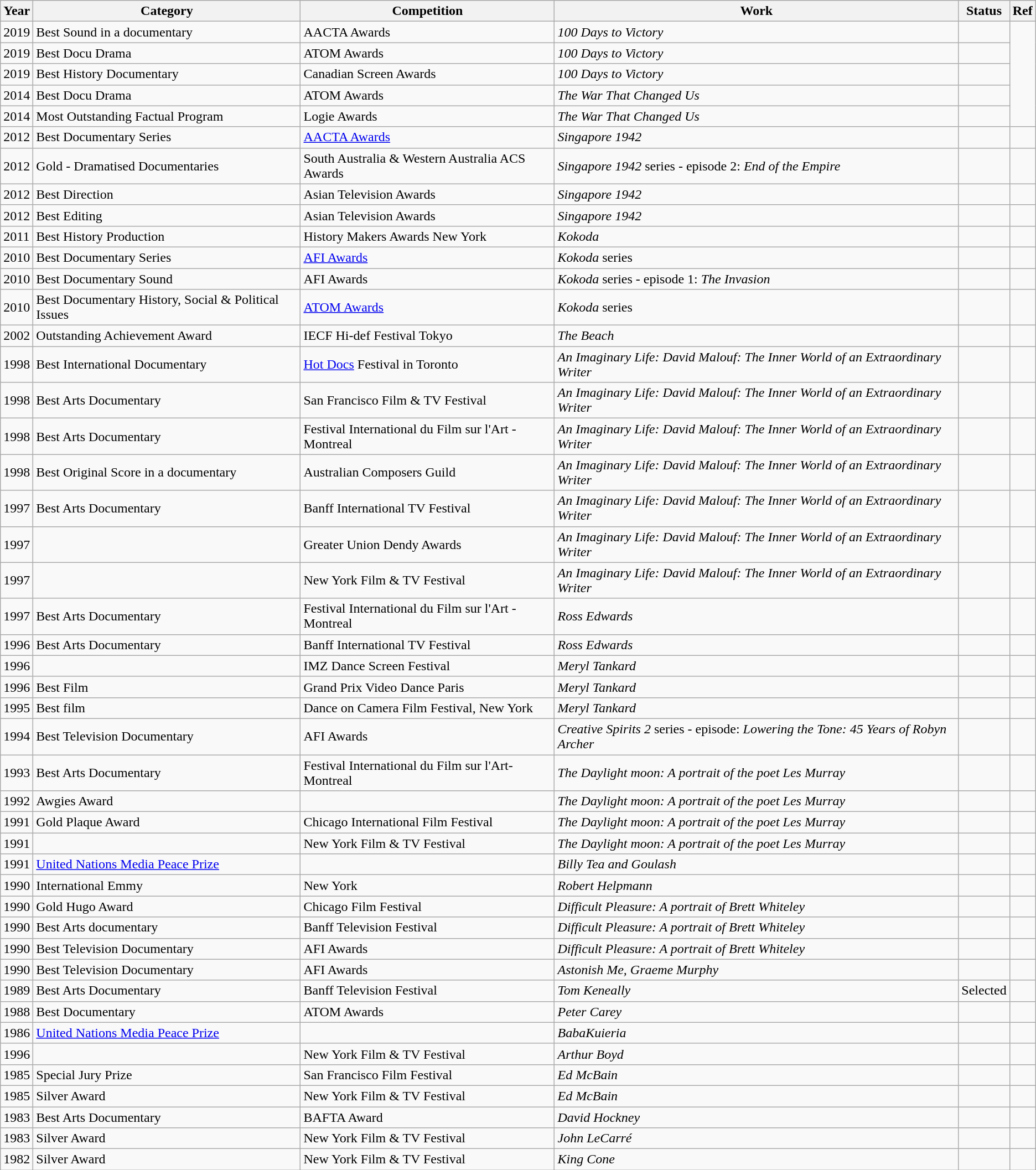<table class="wikitable sortable">
<tr>
<th>Year</th>
<th>Category</th>
<th>Competition</th>
<th>Work</th>
<th>Status</th>
<th>Ref</th>
</tr>
<tr>
<td>2019</td>
<td>Best Sound in a documentary</td>
<td>AACTA Awards</td>
<td><em>100 Days to Victory</em></td>
<td></td>
</tr>
<tr>
<td>2019</td>
<td>Best Docu Drama</td>
<td>ATOM Awards</td>
<td><em>100 Days to Victory</em></td>
<td></td>
</tr>
<tr>
<td>2019</td>
<td>Best History Documentary</td>
<td>Canadian Screen Awards</td>
<td><em>100 Days to Victory</em></td>
<td></td>
</tr>
<tr>
<td>2014</td>
<td>Best Docu Drama</td>
<td>ATOM Awards</td>
<td><em>The War That Changed Us</em></td>
<td></td>
</tr>
<tr>
<td>2014</td>
<td>Most Outstanding Factual Program</td>
<td>Logie Awards</td>
<td><em>The War That Changed Us</em></td>
<td></td>
</tr>
<tr>
<td>2012</td>
<td>Best Documentary Series</td>
<td><a href='#'>AACTA Awards</a></td>
<td><em>Singapore 1942</em></td>
<td></td>
<td></td>
</tr>
<tr>
<td>2012</td>
<td>Gold - Dramatised Documentaries</td>
<td>South Australia & Western Australia ACS Awards</td>
<td><em>Singapore 1942</em> series - episode 2: <em>End of the Empire</em></td>
<td></td>
<td></td>
</tr>
<tr>
<td>2012</td>
<td>Best Direction</td>
<td>Asian Television Awards</td>
<td><em>Singapore 1942</em></td>
<td></td>
<td></td>
</tr>
<tr>
<td>2012</td>
<td>Best Editing</td>
<td>Asian Television Awards</td>
<td><em>Singapore 1942</em></td>
<td></td>
<td></td>
</tr>
<tr>
<td>2011</td>
<td>Best History Production</td>
<td>History Makers Awards New York</td>
<td><em>Kokoda</em></td>
<td></td>
<td></td>
</tr>
<tr>
<td>2010</td>
<td>Best Documentary Series</td>
<td><a href='#'>AFI Awards</a></td>
<td><em>Kokoda</em> series</td>
<td></td>
<td></td>
</tr>
<tr>
<td>2010</td>
<td>Best Documentary Sound</td>
<td>AFI Awards</td>
<td><em>Kokoda</em> series - episode 1: <em>The Invasion</em></td>
<td></td>
<td></td>
</tr>
<tr>
<td>2010</td>
<td>Best Documentary History, Social & Political Issues</td>
<td><a href='#'>ATOM Awards</a></td>
<td><em>Kokoda</em> series</td>
<td></td>
<td></td>
</tr>
<tr>
<td>2002</td>
<td>Outstanding Achievement Award</td>
<td>IECF Hi-def Festival Tokyo</td>
<td><em>The Beach</em></td>
<td></td>
<td></td>
</tr>
<tr>
<td>1998</td>
<td>Best International Documentary</td>
<td><a href='#'>Hot Docs</a> Festival in Toronto</td>
<td><em>An Imaginary Life: David Malouf: The Inner World of an Extraordinary Writer</em></td>
<td></td>
<td></td>
</tr>
<tr>
<td>1998</td>
<td>Best Arts Documentary</td>
<td>San Francisco Film & TV Festival</td>
<td><em>An Imaginary Life: David Malouf: The Inner World of an Extraordinary Writer</em></td>
<td></td>
<td></td>
</tr>
<tr>
<td>1998</td>
<td>Best Arts Documentary</td>
<td>Festival International du Film sur l'Art - Montreal</td>
<td><em>An Imaginary Life: David Malouf: The Inner World of an Extraordinary Writer</em></td>
<td></td>
<td></td>
</tr>
<tr>
<td>1998</td>
<td>Best Original Score in a documentary</td>
<td>Australian Composers Guild</td>
<td><em>An Imaginary Life: David Malouf: The Inner World of an Extraordinary Writer</em></td>
<td></td>
<td></td>
</tr>
<tr>
<td>1997</td>
<td>Best Arts Documentary</td>
<td>Banff International TV Festival</td>
<td><em>An Imaginary Life: David Malouf: The Inner World of an Extraordinary Writer</em></td>
<td></td>
<td></td>
</tr>
<tr>
<td>1997</td>
<td></td>
<td>Greater Union Dendy Awards</td>
<td><em>An Imaginary Life: David Malouf: The Inner World of an Extraordinary Writer</em></td>
<td></td>
<td></td>
</tr>
<tr>
<td>1997</td>
<td></td>
<td>New York Film & TV Festival</td>
<td><em>An Imaginary Life: David Malouf: The Inner World of an Extraordinary Writer</em></td>
<td></td>
<td></td>
</tr>
<tr>
<td>1997</td>
<td>Best Arts Documentary</td>
<td>Festival International du Film sur l'Art - Montreal</td>
<td><em>Ross Edwards</em></td>
<td></td>
<td></td>
</tr>
<tr>
<td>1996</td>
<td>Best Arts Documentary</td>
<td>Banff International TV Festival</td>
<td><em>Ross Edwards</em></td>
<td></td>
<td></td>
</tr>
<tr>
<td>1996</td>
<td></td>
<td>IMZ Dance Screen Festival</td>
<td><em>Meryl Tankard</em></td>
<td></td>
<td></td>
</tr>
<tr>
<td>1996</td>
<td>Best Film</td>
<td>Grand Prix Video Dance Paris</td>
<td><em>Meryl Tankard</em></td>
<td></td>
<td></td>
</tr>
<tr>
<td>1995</td>
<td>Best film</td>
<td>Dance on Camera Film Festival, New York</td>
<td><em>Meryl Tankard</em></td>
<td></td>
<td></td>
</tr>
<tr>
<td>1994</td>
<td>Best Television Documentary</td>
<td>AFI Awards</td>
<td><em>Creative Spirits 2</em> series - episode: <em>Lowering the Tone: 45 Years of Robyn Archer</em></td>
<td></td>
<td></td>
</tr>
<tr>
<td>1993</td>
<td>Best Arts Documentary</td>
<td>Festival International du Film sur l'Art-Montreal</td>
<td><em>The Daylight moon: A portrait of the poet Les Murray</em></td>
<td></td>
<td></td>
</tr>
<tr>
<td>1992</td>
<td>Awgies Award</td>
<td></td>
<td><em>The Daylight moon: A portrait of the poet Les Murray</em></td>
<td></td>
<td></td>
</tr>
<tr>
<td>1991</td>
<td>Gold Plaque Award</td>
<td>Chicago International Film Festival</td>
<td><em>The Daylight moon: A portrait of the poet Les Murray</em></td>
<td></td>
<td></td>
</tr>
<tr>
<td>1991</td>
<td></td>
<td>New York Film & TV Festival</td>
<td><em>The Daylight moon: A portrait of the poet Les Murray</em></td>
<td></td>
<td></td>
</tr>
<tr>
<td>1991</td>
<td><a href='#'>United Nations Media Peace Prize</a></td>
<td></td>
<td><em>Billy Tea and Goulash</em></td>
<td></td>
<td></td>
</tr>
<tr>
<td>1990</td>
<td>International Emmy</td>
<td>New York</td>
<td><em>Robert Helpmann</em></td>
<td></td>
<td></td>
</tr>
<tr>
<td>1990</td>
<td>Gold Hugo Award</td>
<td>Chicago Film Festival</td>
<td><em>Difficult Pleasure: A portrait of Brett Whiteley</em></td>
<td></td>
<td></td>
</tr>
<tr>
<td>1990</td>
<td>Best Arts documentary</td>
<td>Banff Television Festival</td>
<td><em>Difficult Pleasure: A portrait of Brett Whiteley</em></td>
<td></td>
<td></td>
</tr>
<tr>
<td>1990</td>
<td>Best Television Documentary</td>
<td>AFI Awards</td>
<td><em>Difficult Pleasure: A portrait of Brett Whiteley</em></td>
<td></td>
<td></td>
</tr>
<tr>
<td>1990</td>
<td>Best Television Documentary</td>
<td>AFI Awards</td>
<td><em>Astonish Me, Graeme Murphy</em></td>
<td></td>
<td></td>
</tr>
<tr>
<td>1989</td>
<td>Best Arts Documentary</td>
<td>Banff Television Festival</td>
<td><em>Tom Keneally</em></td>
<td>Selected</td>
<td></td>
</tr>
<tr>
<td>1988</td>
<td>Best Documentary</td>
<td>ATOM Awards</td>
<td><em>Peter Carey</em></td>
<td></td>
<td></td>
</tr>
<tr>
<td>1986</td>
<td><a href='#'>United Nations Media Peace Prize</a></td>
<td></td>
<td><em>BabaKuieria</em></td>
<td></td>
<td></td>
</tr>
<tr>
<td>1996</td>
<td></td>
<td>New York Film & TV Festival</td>
<td><em>Arthur Boyd</em></td>
<td></td>
<td></td>
</tr>
<tr>
<td>1985</td>
<td>Special Jury Prize</td>
<td>San Francisco Film Festival</td>
<td><em>Ed McBain</em></td>
<td></td>
<td></td>
</tr>
<tr>
<td>1985</td>
<td>Silver Award</td>
<td>New York Film & TV Festival</td>
<td><em>Ed McBain</em></td>
<td></td>
<td></td>
</tr>
<tr>
<td>1983</td>
<td>Best Arts Documentary</td>
<td>BAFTA Award</td>
<td><em>David Hockney</em></td>
<td></td>
<td></td>
</tr>
<tr>
<td>1983</td>
<td>Silver Award</td>
<td>New York Film & TV Festival</td>
<td><em>John LeCarré</em></td>
<td></td>
<td></td>
</tr>
<tr>
<td>1982</td>
<td>Silver Award</td>
<td>New York Film & TV Festival</td>
<td><em>King Cone</em></td>
<td></td>
</tr>
</table>
